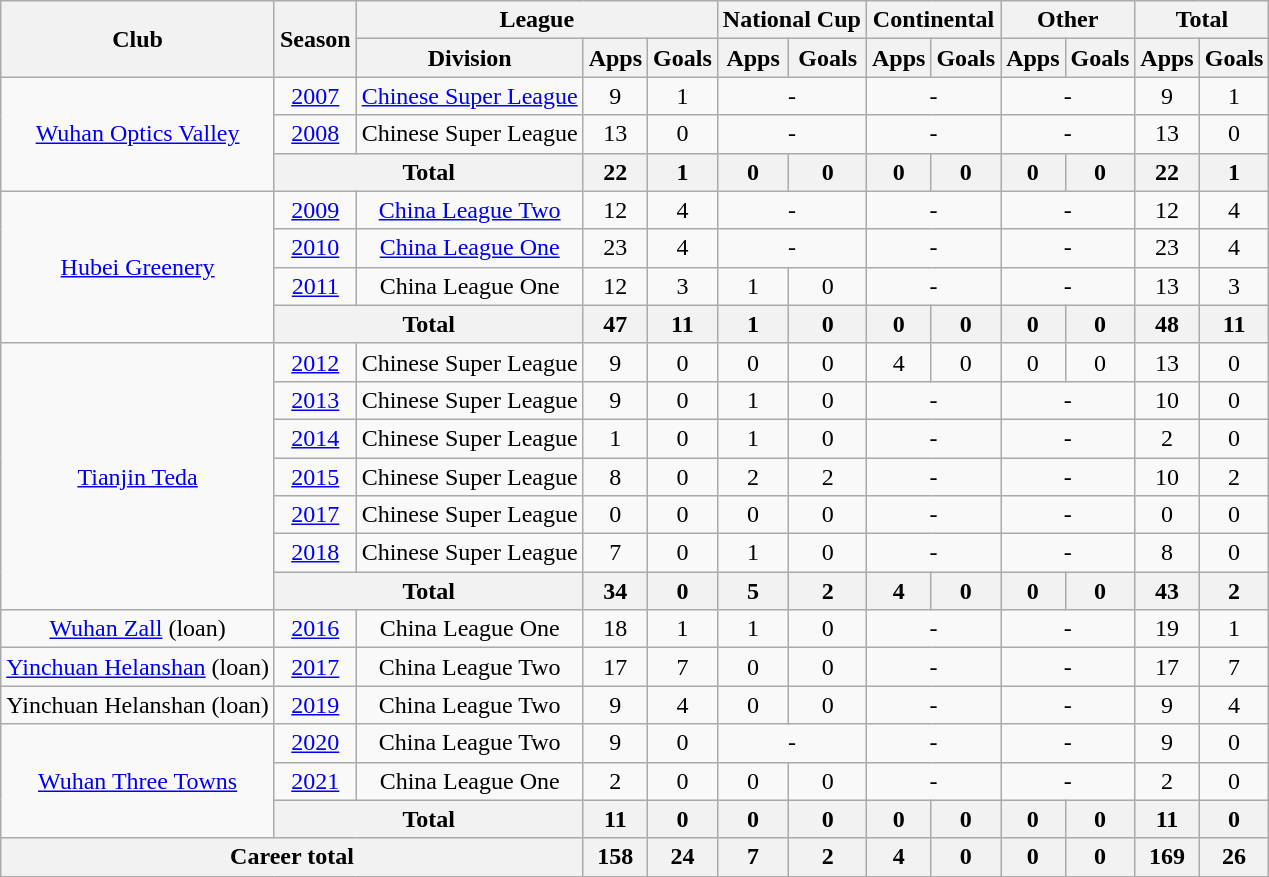<table class="wikitable" style="text-align: center">
<tr>
<th rowspan="2">Club</th>
<th rowspan="2">Season</th>
<th colspan="3">League</th>
<th colspan="2">National Cup</th>
<th colspan="2">Continental</th>
<th colspan="2">Other</th>
<th colspan="2">Total</th>
</tr>
<tr>
<th>Division</th>
<th>Apps</th>
<th>Goals</th>
<th>Apps</th>
<th>Goals</th>
<th>Apps</th>
<th>Goals</th>
<th>Apps</th>
<th>Goals</th>
<th>Apps</th>
<th>Goals</th>
</tr>
<tr>
<td rowspan=3><a href='#'>Wuhan Optics Valley</a></td>
<td><a href='#'>2007</a></td>
<td><a href='#'>Chinese Super League</a></td>
<td>9</td>
<td>1</td>
<td colspan="2">-</td>
<td colspan="2">-</td>
<td colspan="2">-</td>
<td>9</td>
<td>1</td>
</tr>
<tr>
<td><a href='#'>2008</a></td>
<td>Chinese Super League</td>
<td>13</td>
<td>0</td>
<td colspan="2">-</td>
<td colspan="2">-</td>
<td colspan="2">-</td>
<td>13</td>
<td>0</td>
</tr>
<tr>
<th colspan=2>Total</th>
<th>22</th>
<th>1</th>
<th>0</th>
<th>0</th>
<th>0</th>
<th>0</th>
<th>0</th>
<th>0</th>
<th>22</th>
<th>1</th>
</tr>
<tr>
<td rowspan=4><a href='#'>Hubei Greenery</a></td>
<td><a href='#'>2009</a></td>
<td><a href='#'>China League Two</a></td>
<td>12</td>
<td>4</td>
<td colspan="2">-</td>
<td colspan="2">-</td>
<td colspan="2">-</td>
<td>12</td>
<td>4</td>
</tr>
<tr>
<td><a href='#'>2010</a></td>
<td><a href='#'>China League One</a></td>
<td>23</td>
<td>4</td>
<td colspan="2">-</td>
<td colspan="2">-</td>
<td colspan="2">-</td>
<td>23</td>
<td>4</td>
</tr>
<tr>
<td><a href='#'>2011</a></td>
<td>China League One</td>
<td>12</td>
<td>3</td>
<td>1</td>
<td>0</td>
<td colspan="2">-</td>
<td colspan="2">-</td>
<td>13</td>
<td>3</td>
</tr>
<tr>
<th colspan=2>Total</th>
<th>47</th>
<th>11</th>
<th>1</th>
<th>0</th>
<th>0</th>
<th>0</th>
<th>0</th>
<th>0</th>
<th>48</th>
<th>11</th>
</tr>
<tr>
<td rowspan=7><a href='#'>Tianjin Teda</a></td>
<td><a href='#'>2012</a></td>
<td>Chinese Super League</td>
<td>9</td>
<td>0</td>
<td>0</td>
<td>0</td>
<td>4</td>
<td>0</td>
<td>0</td>
<td>0</td>
<td>13</td>
<td>0</td>
</tr>
<tr>
<td><a href='#'>2013</a></td>
<td>Chinese Super League</td>
<td>9</td>
<td>0</td>
<td>1</td>
<td>0</td>
<td colspan="2">-</td>
<td colspan="2">-</td>
<td>10</td>
<td>0</td>
</tr>
<tr>
<td><a href='#'>2014</a></td>
<td>Chinese Super League</td>
<td>1</td>
<td>0</td>
<td>1</td>
<td>0</td>
<td colspan="2">-</td>
<td colspan="2">-</td>
<td>2</td>
<td>0</td>
</tr>
<tr>
<td><a href='#'>2015</a></td>
<td>Chinese Super League</td>
<td>8</td>
<td>0</td>
<td>2</td>
<td>2</td>
<td colspan="2">-</td>
<td colspan="2">-</td>
<td>10</td>
<td>2</td>
</tr>
<tr>
<td><a href='#'>2017</a></td>
<td>Chinese Super League</td>
<td>0</td>
<td>0</td>
<td>0</td>
<td>0</td>
<td colspan="2">-</td>
<td colspan="2">-</td>
<td>0</td>
<td>0</td>
</tr>
<tr>
<td><a href='#'>2018</a></td>
<td>Chinese Super League</td>
<td>7</td>
<td>0</td>
<td>1</td>
<td>0</td>
<td colspan="2">-</td>
<td colspan="2">-</td>
<td>8</td>
<td>0</td>
</tr>
<tr>
<th colspan=2>Total</th>
<th>34</th>
<th>0</th>
<th>5</th>
<th>2</th>
<th>4</th>
<th>0</th>
<th>0</th>
<th>0</th>
<th>43</th>
<th>2</th>
</tr>
<tr>
<td><a href='#'>Wuhan Zall</a> (loan)</td>
<td><a href='#'>2016</a></td>
<td>China League One</td>
<td>18</td>
<td>1</td>
<td>1</td>
<td>0</td>
<td colspan="2">-</td>
<td colspan="2">-</td>
<td>19</td>
<td>1</td>
</tr>
<tr>
<td><a href='#'>Yinchuan Helanshan</a> (loan)</td>
<td><a href='#'>2017</a></td>
<td>China League Two</td>
<td>17</td>
<td>7</td>
<td>0</td>
<td>0</td>
<td colspan="2">-</td>
<td colspan="2">-</td>
<td>17</td>
<td>7</td>
</tr>
<tr>
<td>Yinchuan Helanshan (loan)</td>
<td><a href='#'>2019</a></td>
<td>China League Two</td>
<td>9</td>
<td>4</td>
<td>0</td>
<td>0</td>
<td colspan="2">-</td>
<td colspan="2">-</td>
<td>9</td>
<td>4</td>
</tr>
<tr>
<td rowspan=3><a href='#'>Wuhan Three Towns</a></td>
<td><a href='#'>2020</a></td>
<td>China League Two</td>
<td>9</td>
<td>0</td>
<td colspan="2">-</td>
<td colspan="2">-</td>
<td colspan="2">-</td>
<td>9</td>
<td>0</td>
</tr>
<tr>
<td><a href='#'>2021</a></td>
<td>China League One</td>
<td>2</td>
<td>0</td>
<td>0</td>
<td>0</td>
<td colspan="2">-</td>
<td colspan="2">-</td>
<td>2</td>
<td>0</td>
</tr>
<tr>
<th colspan=2>Total</th>
<th>11</th>
<th>0</th>
<th>0</th>
<th>0</th>
<th>0</th>
<th>0</th>
<th>0</th>
<th>0</th>
<th>11</th>
<th>0</th>
</tr>
<tr>
<th colspan=3>Career total</th>
<th>158</th>
<th>24</th>
<th>7</th>
<th>2</th>
<th>4</th>
<th>0</th>
<th>0</th>
<th>0</th>
<th>169</th>
<th>26</th>
</tr>
</table>
